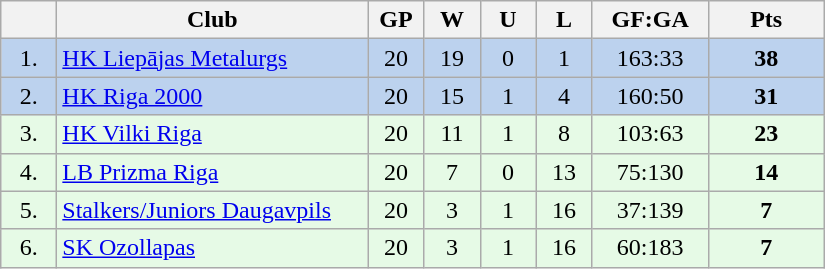<table class="wikitable">
<tr>
<th width="30"></th>
<th width="200">Club</th>
<th width="30">GP</th>
<th width="30">W</th>
<th width="30">U</th>
<th width="30">L</th>
<th width="70">GF:GA</th>
<th width="70">Pts</th>
</tr>
<tr bgcolor="#BCD2EE" align="center">
<td>1.</td>
<td align="left"><a href='#'>HK Liepājas Metalurgs</a></td>
<td>20</td>
<td>19</td>
<td>0</td>
<td>1</td>
<td>163:33</td>
<td><strong>38</strong></td>
</tr>
<tr bgcolor="#BCD2EE" align="center">
<td>2.</td>
<td align="left"><a href='#'>HK Riga 2000</a></td>
<td>20</td>
<td>15</td>
<td>1</td>
<td>4</td>
<td>160:50</td>
<td><strong>31</strong></td>
</tr>
<tr bgcolor="#e6fae6" align="center">
<td>3.</td>
<td align="left"><a href='#'>HK Vilki Riga</a></td>
<td>20</td>
<td>11</td>
<td>1</td>
<td>8</td>
<td>103:63</td>
<td><strong>23</strong></td>
</tr>
<tr bgcolor="#e6fae6" align="center">
<td>4.</td>
<td align="left"><a href='#'>LB Prizma Riga</a></td>
<td>20</td>
<td>7</td>
<td>0</td>
<td>13</td>
<td>75:130</td>
<td><strong>14</strong></td>
</tr>
<tr bgcolor="#e6fae6" align="center">
<td>5.</td>
<td align="left"><a href='#'>Stalkers/Juniors Daugavpils</a></td>
<td>20</td>
<td>3</td>
<td>1</td>
<td>16</td>
<td>37:139</td>
<td><strong>7</strong></td>
</tr>
<tr bgcolor="#e6fae6" align="center">
<td>6.</td>
<td align="left"><a href='#'>SK Ozollapas</a></td>
<td>20</td>
<td>3</td>
<td>1</td>
<td>16</td>
<td>60:183</td>
<td><strong>7</strong></td>
</tr>
</table>
